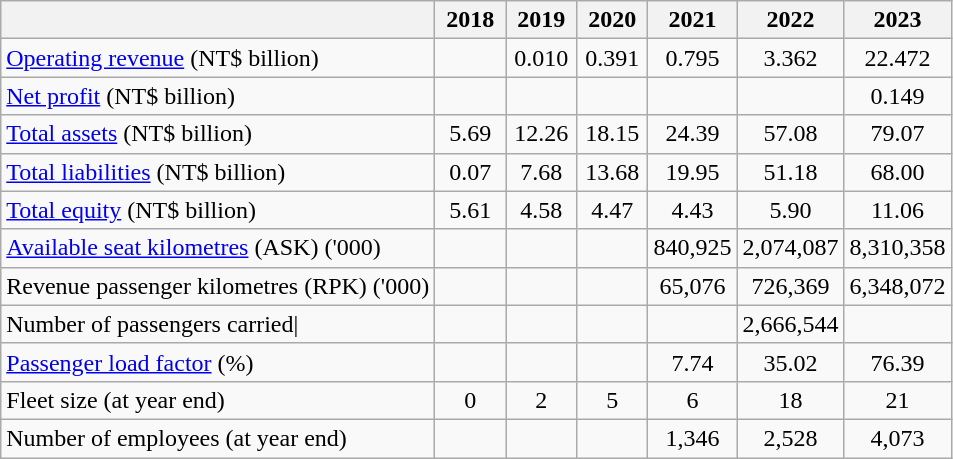<table class="wikitable" style="text-align:center; ">
<tr>
<th></th>
<th style="width:40px;">2018</th>
<th style="width:40px;">2019</th>
<th style="width:40px;">2020</th>
<th style="width:40px;">2021</th>
<th style="width:40px;">2022</th>
<th style="width:40px;">2023</th>
</tr>
<tr>
<td align="left"><a href='#'>Operating revenue</a> (NT$ billion)</td>
<td></td>
<td>0.010</td>
<td>0.391</td>
<td>0.795</td>
<td>3.362</td>
<td>22.472</td>
</tr>
<tr>
<td align="left"><a href='#'>Net profit</a> (NT$ billion)</td>
<td></td>
<td></td>
<td></td>
<td></td>
<td></td>
<td>0.149</td>
</tr>
<tr>
<td align="left"><a href='#'>Total assets</a> (NT$ billion)</td>
<td>5.69</td>
<td>12.26</td>
<td>18.15</td>
<td>24.39</td>
<td>57.08</td>
<td>79.07</td>
</tr>
<tr>
<td align="left"><a href='#'>Total liabilities</a> (NT$ billion)</td>
<td>0.07</td>
<td>7.68</td>
<td>13.68</td>
<td>19.95</td>
<td>51.18</td>
<td>68.00</td>
</tr>
<tr>
<td align="left"><a href='#'>Total equity</a> (NT$ billion)</td>
<td>5.61</td>
<td>4.58</td>
<td>4.47</td>
<td>4.43</td>
<td>5.90</td>
<td>11.06</td>
</tr>
<tr>
<td align="left"><a href='#'>Available seat kilometres</a> (ASK) ('000)</td>
<td></td>
<td></td>
<td></td>
<td>840,925</td>
<td>2,074,087</td>
<td>8,310,358</td>
</tr>
<tr>
<td align="left">Revenue passenger kilometres (RPK) ('000)</td>
<td></td>
<td></td>
<td></td>
<td>65,076</td>
<td>726,369</td>
<td>6,348,072</td>
</tr>
<tr>
<td align="left">Number of passengers carried| </td>
<td></td>
<td></td>
<td></td>
<td></td>
<td>2,666,544</td>
</tr>
<tr>
<td align="left"><a href='#'>Passenger load factor</a> (%)</td>
<td></td>
<td></td>
<td></td>
<td>7.74</td>
<td>35.02</td>
<td>76.39</td>
</tr>
<tr>
<td align="left">Fleet size (at year end)</td>
<td>0</td>
<td>2</td>
<td>5</td>
<td>6</td>
<td>18</td>
<td>21</td>
</tr>
<tr>
<td align="left">Number of employees (at year end)</td>
<td></td>
<td></td>
<td></td>
<td>1,346</td>
<td>2,528</td>
<td>4,073</td>
</tr>
</table>
